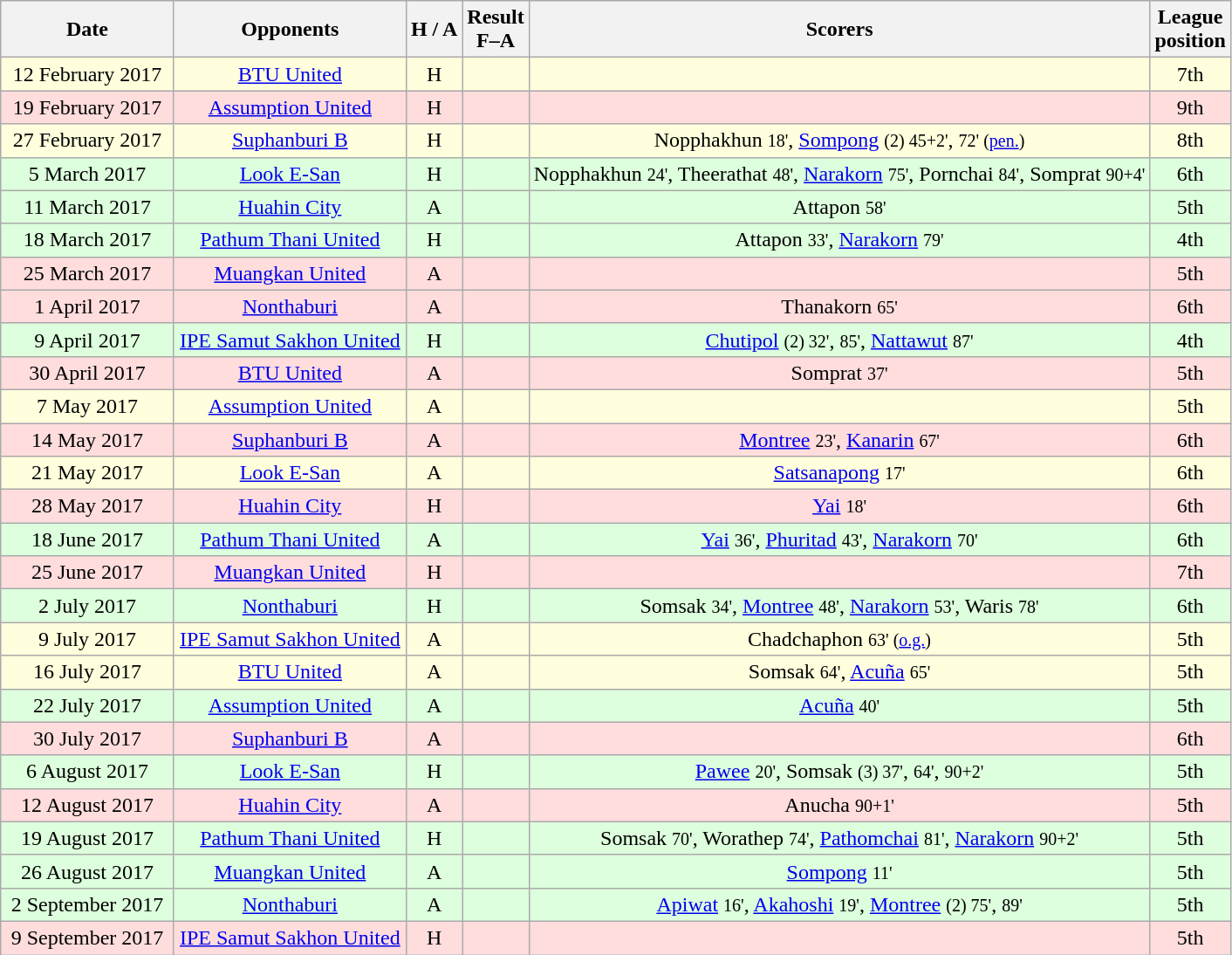<table class="wikitable" style="text-align:center">
<tr>
<th width="125">Date</th>
<th width="170">Opponents</th>
<th nowrap>H / A</th>
<th>Result<br>F–A</th>
<th>Scorers</th>
<th>League<br>position</th>
</tr>
<tr bgcolor="#ffffdd">
<td>12 February 2017</td>
<td><a href='#'>BTU United</a></td>
<td>H</td>
<td></td>
<td></td>
<td>7th</td>
</tr>
<tr bgcolor="#ffdddd">
<td>19 February 2017</td>
<td><a href='#'>Assumption United</a></td>
<td>H</td>
<td></td>
<td></td>
<td>9th</td>
</tr>
<tr bgcolor="#ffffdd">
<td>27 February 2017</td>
<td><a href='#'>Suphanburi B</a></td>
<td>H</td>
<td></td>
<td>Nopphakhun <small>18'</small>, <a href='#'>Sompong</a> <small>(2) 45+2'</small>, <small>72' (<a href='#'>pen.</a>)</small></td>
<td>8th</td>
</tr>
<tr bgcolor="#ddffdd">
<td>5 March 2017</td>
<td><a href='#'>Look E-San</a></td>
<td>H</td>
<td></td>
<td nowrap>Nopphakhun <small>24'</small>, Theerathat <small>48'</small>, <a href='#'>Narakorn</a> <small>75'</small>, Pornchai <small>84'</small>, Somprat <small>90+4'</small></td>
<td>6th</td>
</tr>
<tr bgcolor="#ddffdd">
<td>11 March 2017</td>
<td><a href='#'>Huahin City</a></td>
<td>A</td>
<td></td>
<td>Attapon <small>58'</small></td>
<td>5th</td>
</tr>
<tr bgcolor="#ddffdd">
<td>18 March 2017</td>
<td><a href='#'>Pathum Thani United</a></td>
<td>H</td>
<td></td>
<td>Attapon <small>33'</small>, <a href='#'>Narakorn</a> <small>79'</small></td>
<td>4th</td>
</tr>
<tr bgcolor="#ffdddd">
<td>25 March 2017</td>
<td><a href='#'>Muangkan United</a></td>
<td>A</td>
<td></td>
<td></td>
<td>5th</td>
</tr>
<tr bgcolor="#ffdddd">
<td>1 April 2017</td>
<td><a href='#'>Nonthaburi</a></td>
<td>A</td>
<td></td>
<td>Thanakorn <small>65'</small></td>
<td>6th</td>
</tr>
<tr bgcolor="#ddffdd">
<td>9 April 2017</td>
<td nowrap><a href='#'>IPE Samut Sakhon United</a></td>
<td>H</td>
<td></td>
<td><a href='#'>Chutipol</a> <small>(2) 32'</small>, <small>85'</small>, <a href='#'>Nattawut</a> <small>87'</small></td>
<td>4th</td>
</tr>
<tr bgcolor="#ffdddd">
<td>30 April 2017</td>
<td><a href='#'>BTU United</a></td>
<td>A</td>
<td></td>
<td>Somprat <small>37'</small></td>
<td>5th</td>
</tr>
<tr bgcolor="#ffffdd">
<td>7 May 2017</td>
<td><a href='#'>Assumption United</a></td>
<td>A</td>
<td></td>
<td></td>
<td>5th</td>
</tr>
<tr bgcolor="#ffdddd">
<td>14 May 2017</td>
<td><a href='#'>Suphanburi B</a></td>
<td>A</td>
<td></td>
<td><a href='#'>Montree</a> <small>23'</small>, <a href='#'>Kanarin</a> <small>67'</small></td>
<td>6th</td>
</tr>
<tr bgcolor="#ffffdd">
<td>21 May 2017</td>
<td><a href='#'>Look E-San</a></td>
<td>A</td>
<td></td>
<td><a href='#'>Satsanapong</a> <small>17'</small></td>
<td>6th</td>
</tr>
<tr bgcolor="#ffdddd">
<td>28 May 2017</td>
<td><a href='#'>Huahin City</a></td>
<td>H</td>
<td></td>
<td><a href='#'>Yai</a> <small>18'</small></td>
<td>6th</td>
</tr>
<tr bgcolor="#ddffdd">
<td>18 June 2017</td>
<td><a href='#'>Pathum Thani United</a></td>
<td>A</td>
<td></td>
<td><a href='#'>Yai</a> <small>36'</small>, <a href='#'>Phuritad</a> <small>43'</small>, <a href='#'>Narakorn</a> <small>70'</small></td>
<td>6th</td>
</tr>
<tr bgcolor="#ffdddd">
<td>25 June 2017</td>
<td><a href='#'>Muangkan United</a></td>
<td>H</td>
<td></td>
<td></td>
<td>7th</td>
</tr>
<tr bgcolor="#ddffdd">
<td>2 July 2017</td>
<td><a href='#'>Nonthaburi</a></td>
<td>H</td>
<td></td>
<td>Somsak <small>34'</small>, <a href='#'>Montree</a> <small>48'</small>, <a href='#'>Narakorn</a> <small>53'</small>, Waris <small>78'</small></td>
<td>6th</td>
</tr>
<tr bgcolor="#ffffdd">
<td>9 July 2017</td>
<td><a href='#'>IPE Samut Sakhon United</a></td>
<td>A</td>
<td></td>
<td>Chadchaphon <small>63' (<a href='#'>o.g.</a>)</small></td>
<td>5th</td>
</tr>
<tr bgcolor="#ffffdd">
<td>16 July 2017</td>
<td><a href='#'>BTU United</a></td>
<td>A</td>
<td></td>
<td>Somsak <small>64'</small>, <a href='#'>Acuña</a> <small>65'</small></td>
<td>5th</td>
</tr>
<tr bgcolor="#ddffdd">
<td>22 July 2017</td>
<td><a href='#'>Assumption United</a></td>
<td>A</td>
<td></td>
<td><a href='#'>Acuña</a> <small>40'</small></td>
<td>5th</td>
</tr>
<tr bgcolor="#ffdddd">
<td>30 July 2017</td>
<td><a href='#'>Suphanburi B</a></td>
<td>A</td>
<td></td>
<td></td>
<td>6th</td>
</tr>
<tr bgcolor="#ddffdd">
<td>6 August 2017</td>
<td><a href='#'>Look E-San</a></td>
<td>H</td>
<td></td>
<td><a href='#'>Pawee</a> <small>20'</small>, Somsak <small>(3) 37'</small>, <small>64'</small>, <small>90+2'</small></td>
<td>5th</td>
</tr>
<tr bgcolor="#ffdddd">
<td>12 August 2017</td>
<td><a href='#'>Huahin City</a></td>
<td>A</td>
<td></td>
<td>Anucha <small>90+1'</small></td>
<td>5th</td>
</tr>
<tr bgcolor="#ddffdd">
<td>19 August 2017</td>
<td><a href='#'>Pathum Thani United</a></td>
<td>H</td>
<td></td>
<td>Somsak <small>70'</small>, Worathep <small>74'</small>, <a href='#'>Pathomchai</a> <small>81'</small>, <a href='#'>Narakorn</a> <small>90+2'</small></td>
<td>5th</td>
</tr>
<tr bgcolor="#ddffdd">
<td>26 August 2017</td>
<td><a href='#'>Muangkan United</a></td>
<td>A</td>
<td> </td>
<td><a href='#'>Sompong</a> <small>11'</small></td>
<td>5th</td>
</tr>
<tr bgcolor="#ddffdd">
<td>2 September 2017</td>
<td><a href='#'>Nonthaburi</a></td>
<td>A</td>
<td></td>
<td><a href='#'>Apiwat</a> <small>16'</small>, <a href='#'>Akahoshi</a> <small>19'</small>, <a href='#'>Montree</a> <small>(2) 75'</small>, <small>89'</small></td>
<td>5th</td>
</tr>
<tr bgcolor="#ffdddd">
<td>9 September 2017</td>
<td><a href='#'>IPE Samut Sakhon United</a></td>
<td>H</td>
<td></td>
<td></td>
<td>5th</td>
</tr>
</table>
